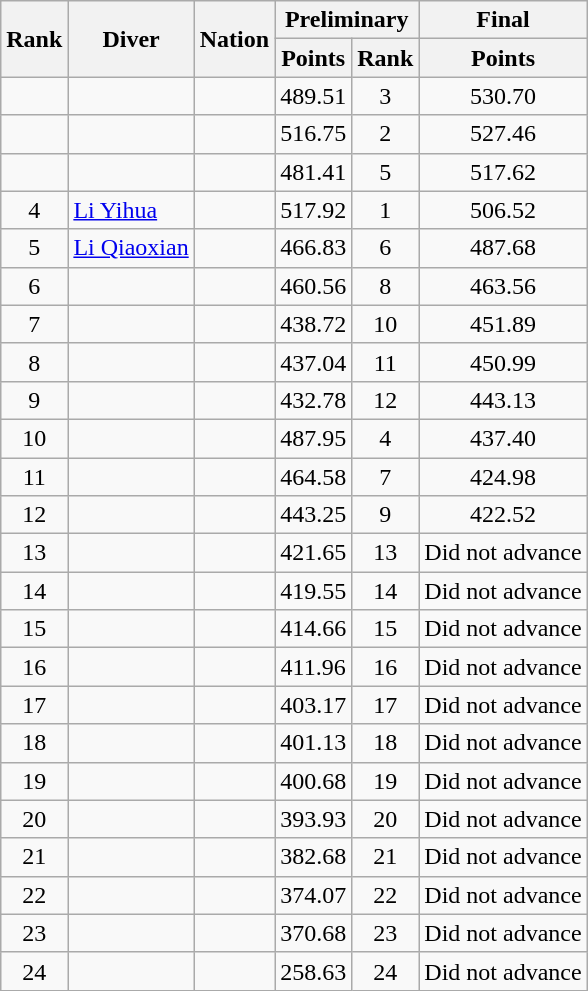<table class="wikitable sortable" style="text-align:center;">
<tr>
<th rowspan=2>Rank</th>
<th rowspan=2>Diver</th>
<th rowspan=2>Nation</th>
<th colspan=2>Preliminary</th>
<th>Final</th>
</tr>
<tr>
<th>Points</th>
<th>Rank</th>
<th>Points</th>
</tr>
<tr>
<td></td>
<td align=left></td>
<td align=left></td>
<td>489.51</td>
<td>3</td>
<td>530.70</td>
</tr>
<tr>
<td></td>
<td align=left></td>
<td align=left></td>
<td>516.75</td>
<td>2</td>
<td>527.46</td>
</tr>
<tr>
<td></td>
<td align=left></td>
<td align=left></td>
<td>481.41</td>
<td>5</td>
<td>517.62</td>
</tr>
<tr>
<td>4</td>
<td align=left><a href='#'>Li Yihua</a></td>
<td align=left></td>
<td>517.92</td>
<td>1</td>
<td>506.52</td>
</tr>
<tr>
<td>5</td>
<td align=left><a href='#'>Li Qiaoxian</a></td>
<td align=left></td>
<td>466.83</td>
<td>6</td>
<td>487.68</td>
</tr>
<tr>
<td>6</td>
<td align=left></td>
<td align=left></td>
<td>460.56</td>
<td>8</td>
<td>463.56</td>
</tr>
<tr>
<td>7</td>
<td align=left></td>
<td align=left></td>
<td>438.72</td>
<td>10</td>
<td>451.89</td>
</tr>
<tr>
<td>8</td>
<td align=left></td>
<td align=left></td>
<td>437.04</td>
<td>11</td>
<td>450.99</td>
</tr>
<tr>
<td>9</td>
<td align=left></td>
<td align=left></td>
<td>432.78</td>
<td>12</td>
<td>443.13</td>
</tr>
<tr>
<td>10</td>
<td align=left></td>
<td align=left></td>
<td>487.95</td>
<td>4</td>
<td>437.40</td>
</tr>
<tr>
<td>11</td>
<td align=left></td>
<td align=left></td>
<td>464.58</td>
<td>7</td>
<td>424.98</td>
</tr>
<tr>
<td>12</td>
<td align=left></td>
<td align=left></td>
<td>443.25</td>
<td>9</td>
<td>422.52</td>
</tr>
<tr>
<td>13</td>
<td align=left></td>
<td align=left></td>
<td>421.65</td>
<td>13</td>
<td>Did not advance</td>
</tr>
<tr>
<td>14</td>
<td align=left></td>
<td align=left></td>
<td>419.55</td>
<td>14</td>
<td>Did not advance</td>
</tr>
<tr>
<td>15</td>
<td align=left></td>
<td align=left></td>
<td>414.66</td>
<td>15</td>
<td>Did not advance</td>
</tr>
<tr>
<td>16</td>
<td align=left></td>
<td align=left></td>
<td>411.96</td>
<td>16</td>
<td>Did not advance</td>
</tr>
<tr>
<td>17</td>
<td align=left></td>
<td align=left></td>
<td>403.17</td>
<td>17</td>
<td>Did not advance</td>
</tr>
<tr>
<td>18</td>
<td align=left></td>
<td align=left></td>
<td>401.13</td>
<td>18</td>
<td>Did not advance</td>
</tr>
<tr>
<td>19</td>
<td align=left></td>
<td align=left></td>
<td>400.68</td>
<td>19</td>
<td>Did not advance</td>
</tr>
<tr>
<td>20</td>
<td align=left></td>
<td align=left></td>
<td>393.93</td>
<td>20</td>
<td>Did not advance</td>
</tr>
<tr>
<td>21</td>
<td align=left></td>
<td align=left></td>
<td>382.68</td>
<td>21</td>
<td>Did not advance</td>
</tr>
<tr>
<td>22</td>
<td align=left></td>
<td align=left></td>
<td>374.07</td>
<td>22</td>
<td>Did not advance</td>
</tr>
<tr>
<td>23</td>
<td align=left></td>
<td align=left></td>
<td>370.68</td>
<td>23</td>
<td>Did not advance</td>
</tr>
<tr>
<td>24</td>
<td align=left></td>
<td align=left></td>
<td>258.63</td>
<td>24</td>
<td>Did not advance</td>
</tr>
</table>
